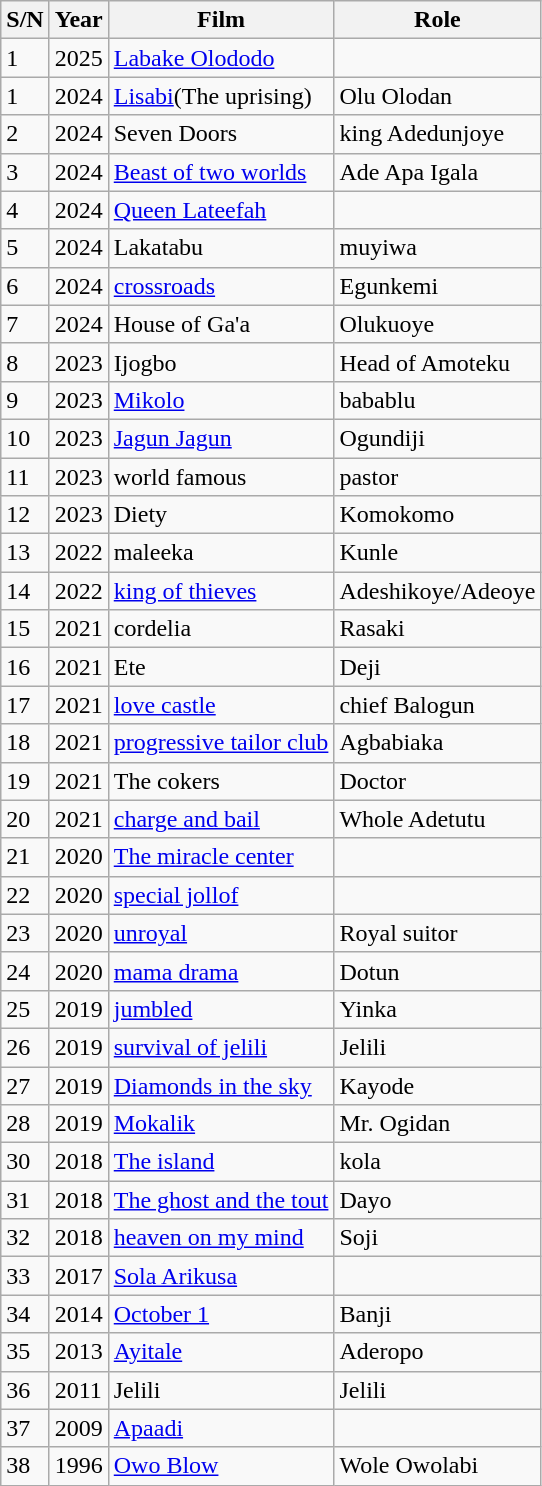<table class="wikitable">
<tr>
<th>S/N</th>
<th>Year</th>
<th>Film</th>
<th>Role</th>
</tr>
<tr>
<td>1</td>
<td>2025</td>
<td><a href='#'>Labake Olododo</a></td>
<td></td>
</tr>
<tr>
<td>1</td>
<td>2024</td>
<td><a href='#'>Lisabi</a>(The uprising)</td>
<td>Olu Olodan</td>
</tr>
<tr>
<td>2</td>
<td>2024</td>
<td>Seven Doors</td>
<td>king Adedunjoye</td>
</tr>
<tr>
<td>3</td>
<td>2024</td>
<td><a href='#'>Beast of two worlds</a></td>
<td>Ade Apa Igala</td>
</tr>
<tr>
<td>4</td>
<td>2024</td>
<td><a href='#'>Queen Lateefah</a></td>
<td></td>
</tr>
<tr>
<td>5</td>
<td>2024</td>
<td>Lakatabu</td>
<td>muyiwa</td>
</tr>
<tr>
<td>6</td>
<td>2024</td>
<td><a href='#'>crossroads</a></td>
<td>Egunkemi</td>
</tr>
<tr>
<td>7</td>
<td>2024</td>
<td>House of Ga'a</td>
<td>Olukuoye</td>
</tr>
<tr>
<td>8</td>
<td>2023</td>
<td>Ijogbo</td>
<td>Head of Amoteku</td>
</tr>
<tr>
<td>9</td>
<td>2023</td>
<td><a href='#'>Mikolo</a></td>
<td>babablu</td>
</tr>
<tr>
<td>10</td>
<td>2023</td>
<td><a href='#'>Jagun Jagun</a></td>
<td>Ogundiji</td>
</tr>
<tr>
<td>11</td>
<td>2023</td>
<td>world famous</td>
<td>pastor</td>
</tr>
<tr>
<td>12</td>
<td>2023</td>
<td>Diety</td>
<td>Komokomo</td>
</tr>
<tr>
<td>13</td>
<td>2022</td>
<td>maleeka</td>
<td>Kunle</td>
</tr>
<tr>
<td>14</td>
<td>2022</td>
<td><a href='#'>king of thieves</a></td>
<td>Adeshikoye/Adeoye</td>
</tr>
<tr>
<td>15</td>
<td>2021</td>
<td>cordelia</td>
<td>Rasaki</td>
</tr>
<tr>
<td>16</td>
<td>2021</td>
<td>Ete</td>
<td>Deji</td>
</tr>
<tr>
<td>17</td>
<td>2021</td>
<td><a href='#'>love castle</a></td>
<td>chief Balogun</td>
</tr>
<tr>
<td>18</td>
<td>2021</td>
<td><a href='#'>progressive tailor club</a></td>
<td>Agbabiaka</td>
</tr>
<tr>
<td>19</td>
<td>2021</td>
<td>The cokers</td>
<td>Doctor</td>
</tr>
<tr>
<td>20</td>
<td>2021</td>
<td><a href='#'>charge and bail</a></td>
<td>Whole Adetutu</td>
</tr>
<tr>
<td>21</td>
<td>2020</td>
<td><a href='#'>The miracle center</a></td>
<td></td>
</tr>
<tr>
<td>22</td>
<td>2020</td>
<td><a href='#'>special jollof</a></td>
<td></td>
</tr>
<tr>
<td>23</td>
<td>2020</td>
<td><a href='#'>unroyal</a></td>
<td>Royal suitor</td>
</tr>
<tr>
<td>24</td>
<td>2020</td>
<td><a href='#'>mama drama</a></td>
<td>Dotun</td>
</tr>
<tr>
<td>25</td>
<td>2019</td>
<td><a href='#'>jumbled</a></td>
<td>Yinka</td>
</tr>
<tr>
<td>26</td>
<td>2019</td>
<td><a href='#'>survival of jelili</a></td>
<td>Jelili</td>
</tr>
<tr>
<td>27</td>
<td>2019</td>
<td><a href='#'>Diamonds in the sky</a></td>
<td>Kayode</td>
</tr>
<tr>
<td>28</td>
<td>2019</td>
<td><a href='#'>Mokalik</a></td>
<td>Mr. Ogidan</td>
</tr>
<tr>
<td>30</td>
<td>2018</td>
<td><a href='#'>The island</a></td>
<td>kola</td>
</tr>
<tr>
<td>31</td>
<td>2018</td>
<td><a href='#'>The ghost and the tout</a></td>
<td>Dayo</td>
</tr>
<tr>
<td>32</td>
<td>2018</td>
<td><a href='#'>heaven on my mind</a></td>
<td>Soji</td>
</tr>
<tr>
<td>33</td>
<td>2017</td>
<td><a href='#'>Sola Arikusa</a></td>
<td></td>
</tr>
<tr>
<td>34</td>
<td>2014</td>
<td><a href='#'>October 1</a></td>
<td>Banji</td>
</tr>
<tr>
<td>35</td>
<td>2013</td>
<td><a href='#'>Ayitale</a></td>
<td>Aderopo</td>
</tr>
<tr>
<td>36</td>
<td>2011</td>
<td>Jelili</td>
<td>Jelili</td>
</tr>
<tr>
<td>37</td>
<td>2009</td>
<td><a href='#'>Apaadi</a></td>
<td></td>
</tr>
<tr>
<td>38</td>
<td>1996</td>
<td><a href='#'>Owo Blow</a></td>
<td>Wole Owolabi</td>
</tr>
</table>
